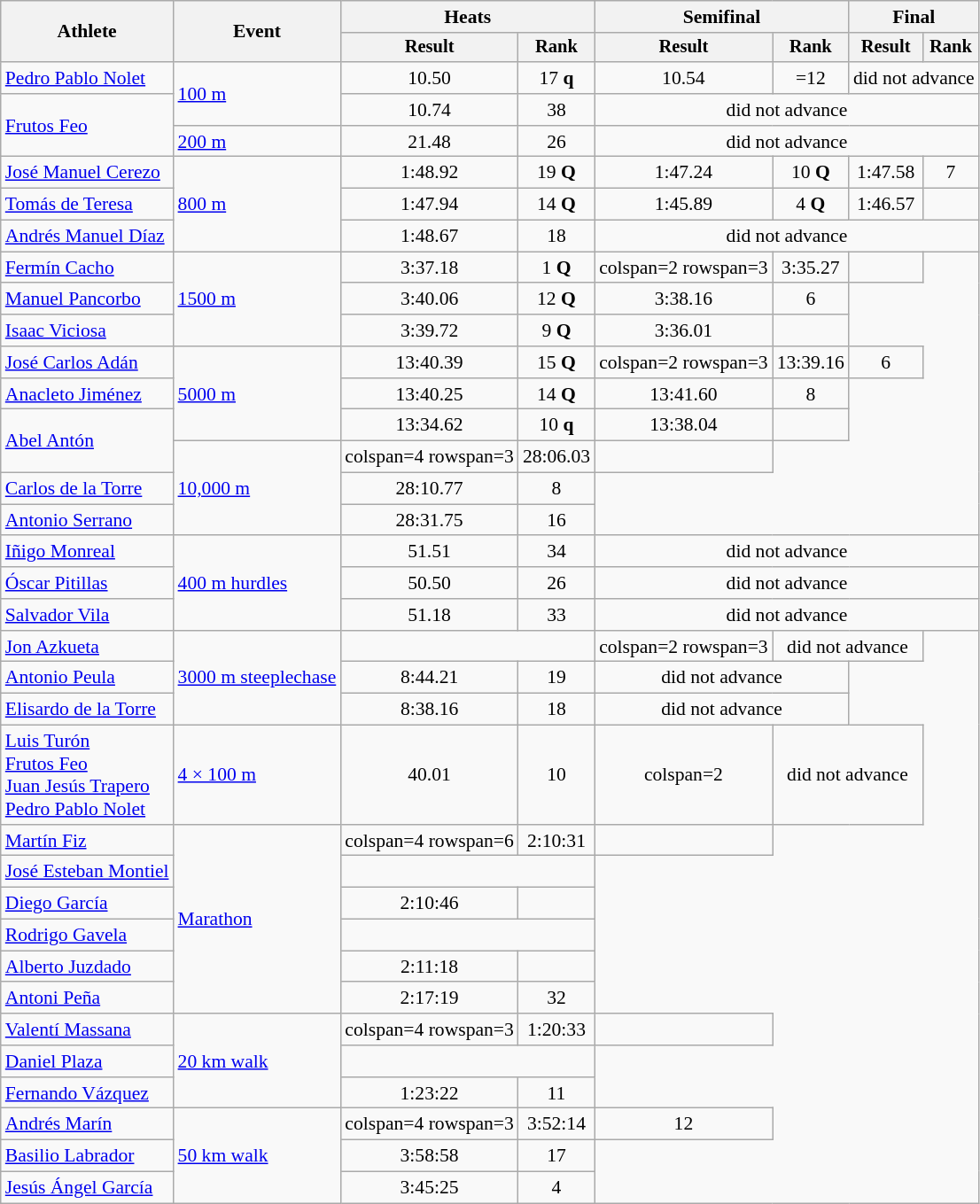<table class="wikitable" style="font-size:90%">
<tr>
<th rowspan="2">Athlete</th>
<th rowspan="2">Event</th>
<th colspan="2">Heats</th>
<th colspan="2">Semifinal</th>
<th colspan="2">Final</th>
</tr>
<tr style="font-size:95%">
<th>Result</th>
<th>Rank</th>
<th>Result</th>
<th>Rank</th>
<th>Result</th>
<th>Rank</th>
</tr>
<tr align=center>
<td align=left><a href='#'>Pedro Pablo Nolet</a></td>
<td align=left rowspan=2><a href='#'>100 m</a></td>
<td>10.50</td>
<td>17 <strong>q</strong></td>
<td>10.54</td>
<td>=12</td>
<td colspan=2>did not advance</td>
</tr>
<tr align=center>
<td align=left rowspan=2><a href='#'>Frutos Feo</a></td>
<td>10.74</td>
<td>38</td>
<td colspan=4>did not advance</td>
</tr>
<tr align=center>
<td align=left><a href='#'>200 m</a></td>
<td>21.48</td>
<td>26</td>
<td colspan=4>did not advance</td>
</tr>
<tr align=center>
<td align=left><a href='#'>José Manuel Cerezo</a></td>
<td align=left rowspan=3><a href='#'>800 m</a></td>
<td>1:48.92</td>
<td>19 <strong>Q</strong></td>
<td>1:47.24</td>
<td>10 <strong>Q</strong></td>
<td>1:47.58</td>
<td>7</td>
</tr>
<tr align=center>
<td align=left><a href='#'>Tomás de Teresa</a></td>
<td>1:47.94</td>
<td>14 <strong>Q</strong></td>
<td>1:45.89</td>
<td>4 <strong>Q</strong></td>
<td>1:46.57</td>
<td></td>
</tr>
<tr align=center>
<td align=left><a href='#'>Andrés Manuel Díaz</a></td>
<td>1:48.67</td>
<td>18</td>
<td colspan=4>did not advance</td>
</tr>
<tr align=center>
<td align=left><a href='#'>Fermín Cacho</a></td>
<td align=left rowspan=3><a href='#'>1500 m</a></td>
<td>3:37.18</td>
<td>1 <strong>Q</strong></td>
<td>colspan=2 rowspan=3 </td>
<td>3:35.27</td>
<td></td>
</tr>
<tr align=center>
<td align=left><a href='#'>Manuel Pancorbo</a></td>
<td>3:40.06</td>
<td>12 <strong>Q</strong></td>
<td>3:38.16</td>
<td>6</td>
</tr>
<tr align=center>
<td align=left><a href='#'>Isaac Viciosa</a></td>
<td>3:39.72</td>
<td>9 <strong>Q</strong></td>
<td>3:36.01</td>
<td></td>
</tr>
<tr align=center>
<td align=left><a href='#'>José Carlos Adán</a></td>
<td align=left rowspan=3><a href='#'>5000 m</a></td>
<td>13:40.39</td>
<td>15 <strong>Q</strong></td>
<td>colspan=2 rowspan=3 </td>
<td>13:39.16</td>
<td>6</td>
</tr>
<tr align=center>
<td align=left><a href='#'>Anacleto Jiménez</a></td>
<td>13:40.25</td>
<td>14 <strong>Q</strong></td>
<td>13:41.60</td>
<td>8</td>
</tr>
<tr align=center>
<td align=left rowspan=2><a href='#'>Abel Antón</a></td>
<td>13:34.62</td>
<td>10 <strong>q</strong></td>
<td>13:38.04</td>
<td></td>
</tr>
<tr align=center>
<td align=left rowspan=3><a href='#'>10,000 m</a></td>
<td>colspan=4 rowspan=3 </td>
<td>28:06.03</td>
<td></td>
</tr>
<tr align=center>
<td align=left><a href='#'>Carlos de la Torre</a></td>
<td>28:10.77</td>
<td>8</td>
</tr>
<tr align=center>
<td align=left><a href='#'>Antonio Serrano</a></td>
<td>28:31.75</td>
<td>16</td>
</tr>
<tr align=center>
<td align=left><a href='#'>Iñigo Monreal</a></td>
<td align=left rowspan=3><a href='#'>400 m hurdles</a></td>
<td>51.51</td>
<td>34</td>
<td colspan=4>did not advance</td>
</tr>
<tr align=center>
<td align=left><a href='#'>Óscar Pitillas</a></td>
<td>50.50</td>
<td>26</td>
<td colspan=4>did not advance</td>
</tr>
<tr align=center>
<td align=left><a href='#'>Salvador Vila</a></td>
<td>51.18</td>
<td>33</td>
<td colspan=4>did not advance</td>
</tr>
<tr align=center>
<td align=left><a href='#'>Jon Azkueta</a></td>
<td align=left rowspan=3><a href='#'>3000 m steeplechase</a></td>
<td colspan=2></td>
<td>colspan=2 rowspan=3 </td>
<td colspan=2>did not advance</td>
</tr>
<tr align=center>
<td align=left><a href='#'>Antonio Peula</a></td>
<td>8:44.21</td>
<td>19</td>
<td colspan=2>did not advance</td>
</tr>
<tr align=center>
<td align=left><a href='#'>Elisardo de la Torre</a></td>
<td>8:38.16</td>
<td>18</td>
<td colspan=2>did not advance</td>
</tr>
<tr align=center>
<td align=left><a href='#'>Luis Turón</a><br><a href='#'>Frutos Feo</a><br><a href='#'>Juan Jesús Trapero</a><br><a href='#'>Pedro Pablo Nolet</a></td>
<td align=left><a href='#'>4 × 100 m</a></td>
<td>40.01</td>
<td>10</td>
<td>colspan=2 </td>
<td colspan=2>did not advance</td>
</tr>
<tr align=center>
<td align=left><a href='#'>Martín Fiz</a></td>
<td align=left rowspan=6><a href='#'>Marathon</a></td>
<td>colspan=4 rowspan=6 </td>
<td>2:10:31</td>
<td></td>
</tr>
<tr align=center>
<td align=left><a href='#'>José Esteban Montiel</a></td>
<td colspan=2></td>
</tr>
<tr align=center>
<td align=left><a href='#'>Diego García</a></td>
<td>2:10:46</td>
<td></td>
</tr>
<tr align=center>
<td align=left><a href='#'>Rodrigo Gavela</a></td>
<td colspan=2></td>
</tr>
<tr align=center>
<td align=left><a href='#'>Alberto Juzdado</a></td>
<td>2:11:18</td>
<td></td>
</tr>
<tr align=center>
<td align=left><a href='#'>Antoni Peña</a></td>
<td>2:17:19</td>
<td>32</td>
</tr>
<tr align=center>
<td align=left><a href='#'>Valentí Massana</a></td>
<td align=left rowspan=3><a href='#'>20 km walk</a></td>
<td>colspan=4 rowspan=3 </td>
<td>1:20:33</td>
<td></td>
</tr>
<tr align=center>
<td align=left><a href='#'>Daniel Plaza</a></td>
<td colspan=2></td>
</tr>
<tr align=center>
<td align=left><a href='#'>Fernando Vázquez</a></td>
<td>1:23:22</td>
<td>11</td>
</tr>
<tr align=center>
<td align=left><a href='#'>Andrés Marín</a></td>
<td align=left rowspan=3><a href='#'>50 km walk</a></td>
<td>colspan=4 rowspan=3 </td>
<td>3:52:14</td>
<td>12</td>
</tr>
<tr align=center>
<td align=left><a href='#'>Basilio Labrador</a></td>
<td>3:58:58</td>
<td>17</td>
</tr>
<tr align=center>
<td align=left><a href='#'>Jesús Ángel García</a></td>
<td>3:45:25</td>
<td>4</td>
</tr>
</table>
